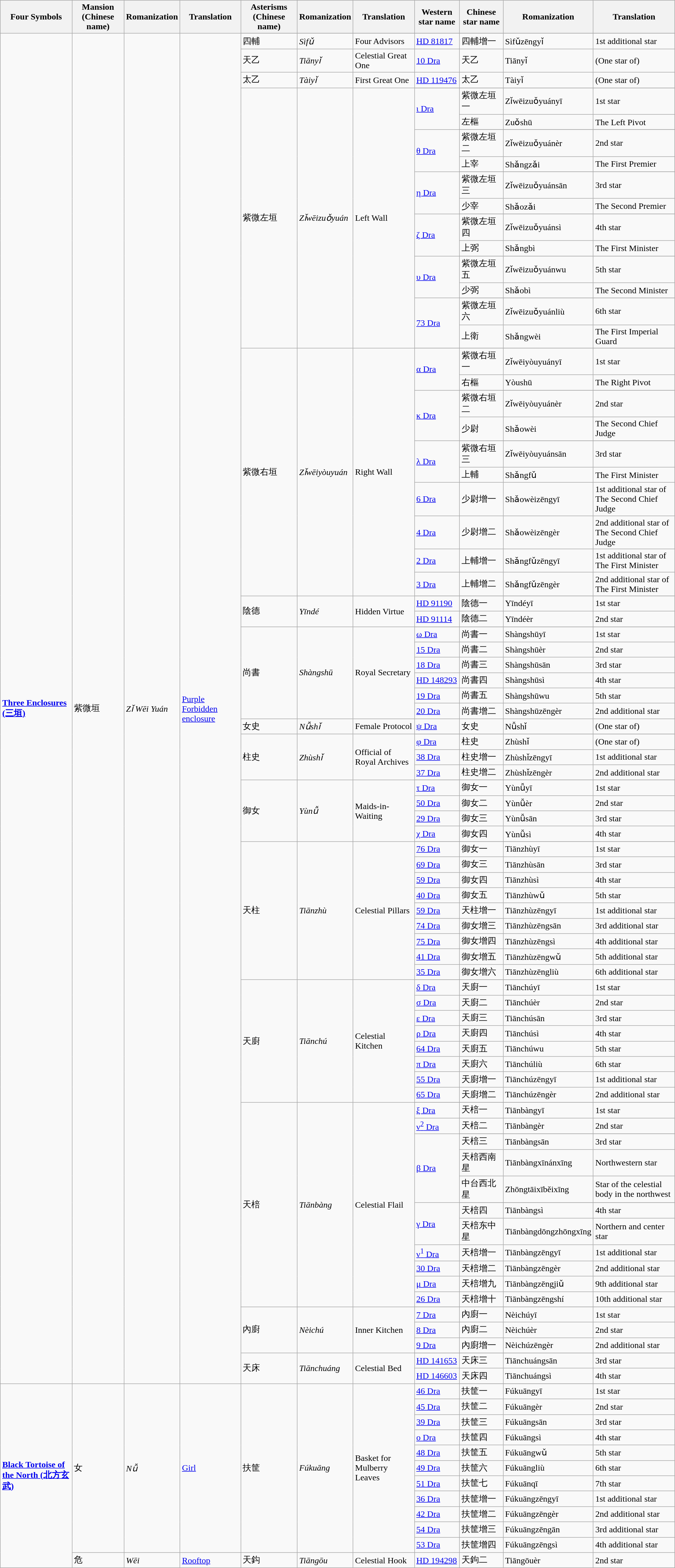<table class="wikitable">
<tr>
<th><strong>Four Symbols</strong></th>
<th><strong>Mansion (Chinese name)</strong></th>
<th><strong>Romanization</strong></th>
<th><strong>Translation</strong></th>
<th><strong>Asterisms (Chinese name)</strong></th>
<th><strong>Romanization</strong></th>
<th><strong>Translation</strong></th>
<th><strong>Western star name</strong></th>
<th><strong>Chinese star name</strong></th>
<th><strong>Romanization</strong></th>
<th><strong>Translation</strong></th>
</tr>
<tr>
<td rowspan="97"><strong><a href='#'>Three Enclosures (三垣)</a></strong></td>
<td rowspan="97">紫微垣</td>
<td rowspan="97"><em>Zǐ Wēi Yuán</em></td>
<td rowspan="97"><a href='#'>Purple Forbidden enclosure</a></td>
</tr>
<tr>
<td>四輔</td>
<td><em>Sìfǔ</em></td>
<td>Four Advisors</td>
<td><a href='#'>HD 81817</a></td>
<td>四輔增一</td>
<td>Sìfǔzēngyǐ</td>
<td>1st additional star</td>
</tr>
<tr>
<td>天乙</td>
<td><em>Tiānyǐ</em></td>
<td>Celestial Great One</td>
<td><a href='#'>10 Dra</a></td>
<td>天乙</td>
<td>Tiānyǐ</td>
<td>(One star of)</td>
</tr>
<tr>
<td>太乙</td>
<td><em>Tàiyǐ</em></td>
<td>First Great One</td>
<td><a href='#'>HD 119476</a></td>
<td>太乙</td>
<td>Tàiyǐ</td>
<td>(One star of)</td>
</tr>
<tr>
<td rowspan="19">紫微左垣</td>
<td rowspan="19"><em>Zǐwēizuǒyuán</em></td>
<td rowspan="19">Left Wall</td>
</tr>
<tr>
<td rowspan="3"><a href='#'>ι Dra</a></td>
</tr>
<tr>
<td>紫微左垣一</td>
<td>Zǐwēizuǒyuányī</td>
<td>1st star</td>
</tr>
<tr>
<td>左樞</td>
<td>Zuǒshū</td>
<td>The Left Pivot</td>
</tr>
<tr>
<td rowspan="3"><a href='#'>θ Dra</a></td>
</tr>
<tr>
<td>紫微左垣二</td>
<td>Zǐwēizuǒyuánèr</td>
<td>2nd star</td>
</tr>
<tr>
<td>上宰</td>
<td>Shǎngzǎi</td>
<td>The First Premier</td>
</tr>
<tr>
<td rowspan="3"><a href='#'>η Dra</a></td>
</tr>
<tr>
<td>紫微左垣三</td>
<td>Zǐwēizuǒyuánsān</td>
<td>3rd star</td>
</tr>
<tr>
<td>少宰</td>
<td>Shǎozǎi</td>
<td>The Second Premier</td>
</tr>
<tr>
<td rowspan="3"><a href='#'>ζ Dra</a></td>
</tr>
<tr>
<td>紫微左垣四</td>
<td>Zǐwēizuǒyuánsì</td>
<td>4th star</td>
</tr>
<tr>
<td>上弼</td>
<td>Shǎngbì</td>
<td>The First Minister</td>
</tr>
<tr>
<td rowspan="3"><a href='#'>υ Dra</a></td>
</tr>
<tr>
<td>紫微左垣五</td>
<td>Zǐwēizuǒyuánwu</td>
<td>5th star</td>
</tr>
<tr>
<td>少弼</td>
<td>Shǎobì</td>
<td>The Second Minister</td>
</tr>
<tr>
<td rowspan="3"><a href='#'>73 Dra</a></td>
</tr>
<tr>
<td>紫微左垣六</td>
<td>Zǐwēizuǒyuánliù</td>
<td>6th star</td>
</tr>
<tr>
<td>上衛</td>
<td>Shǎngwèi</td>
<td>The First Imperial Guard</td>
</tr>
<tr>
<td rowspan="14">紫微右垣</td>
<td rowspan="14"><em>Zǐwēiyòuyuán</em></td>
<td rowspan="14">Right Wall</td>
</tr>
<tr>
<td rowspan="3"><a href='#'>α Dra</a></td>
</tr>
<tr>
<td>紫微右垣一</td>
<td>Zǐwēiyòuyuányī</td>
<td>1st star</td>
</tr>
<tr>
<td>右樞</td>
<td>Yòushū</td>
<td>The Right Pivot</td>
</tr>
<tr>
<td rowspan="3"><a href='#'>κ Dra</a></td>
</tr>
<tr>
<td>紫微右垣二</td>
<td>Zǐwēiyòuyuánèr</td>
<td>2nd star</td>
</tr>
<tr>
<td>少尉</td>
<td>Shǎowèi</td>
<td>The Second Chief Judge</td>
</tr>
<tr>
<td rowspan="3"><a href='#'>λ Dra</a></td>
</tr>
<tr>
<td>紫微右垣三</td>
<td>Zǐwēiyòuyuánsān</td>
<td>3rd star</td>
</tr>
<tr>
<td>上輔</td>
<td>Shǎngfǔ</td>
<td>The First Minister</td>
</tr>
<tr>
<td><a href='#'>6 Dra</a></td>
<td>少尉增一</td>
<td>Shǎowèizēngyī</td>
<td>1st additional star of The Second Chief Judge</td>
</tr>
<tr>
<td><a href='#'>4 Dra</a></td>
<td>少尉增二</td>
<td>Shǎowèizēngèr</td>
<td>2nd additional star of The Second Chief Judge</td>
</tr>
<tr>
<td><a href='#'>2 Dra</a></td>
<td>上輔增一</td>
<td>Shǎngfǔzēngyī</td>
<td>1st additional star of The First Minister</td>
</tr>
<tr>
<td><a href='#'>3 Dra</a></td>
<td>上輔增二</td>
<td>Shǎngfǔzēngèr</td>
<td>2nd additional star of The First Minister</td>
</tr>
<tr>
<td rowspan="3">陰德</td>
<td rowspan="3"><em>Yīndé</em></td>
<td rowspan="3">Hidden Virtue</td>
</tr>
<tr>
<td><a href='#'>HD 91190</a></td>
<td>陰德一</td>
<td>Yīndéyī</td>
<td>1st star</td>
</tr>
<tr>
<td><a href='#'>HD 91114</a></td>
<td>陰德二</td>
<td>Yīndéèr</td>
<td>2nd star</td>
</tr>
<tr>
<td rowspan="7">尚書</td>
<td rowspan="7"><em>Shàngshū </em></td>
<td rowspan="7">Royal Secretary</td>
</tr>
<tr>
<td><a href='#'>ω Dra</a></td>
<td>尚書一</td>
<td>Shàngshūyī</td>
<td>1st star</td>
</tr>
<tr>
<td><a href='#'>15 Dra</a></td>
<td>尚書二</td>
<td>Shàngshūèr</td>
<td>2nd star</td>
</tr>
<tr>
<td><a href='#'>18 Dra</a></td>
<td>尚書三</td>
<td>Shàngshūsān</td>
<td>3rd star</td>
</tr>
<tr>
<td><a href='#'>HD 148293</a></td>
<td>尚書四</td>
<td>Shàngshūsì</td>
<td>4th star</td>
</tr>
<tr>
<td><a href='#'>19 Dra</a></td>
<td>尚書五</td>
<td>Shàngshūwu</td>
<td>5th star</td>
</tr>
<tr>
<td><a href='#'>20 Dra</a></td>
<td>尚書增二</td>
<td>Shàngshūzēngèr</td>
<td>2nd additional star</td>
</tr>
<tr>
<td>女史</td>
<td><em>Nǚshǐ</em></td>
<td>Female Protocol</td>
<td><a href='#'>ψ Dra</a></td>
<td>女史</td>
<td>Nǚshǐ</td>
<td>(One star of)</td>
</tr>
<tr>
<td rowspan="4">柱史</td>
<td rowspan="4"><em>Zhùshǐ</em></td>
<td rowspan="4">Official of Royal Archives</td>
</tr>
<tr>
<td><a href='#'>φ Dra</a></td>
<td>柱史</td>
<td>Zhùshǐ</td>
<td>(One star of)</td>
</tr>
<tr>
<td><a href='#'>38 Dra</a></td>
<td>柱史增一</td>
<td>Zhùshǐzēngyī</td>
<td>1st additional star</td>
</tr>
<tr>
<td><a href='#'>37 Dra</a></td>
<td>柱史增二</td>
<td>Zhùshǐzēngèr</td>
<td>2nd additional star</td>
</tr>
<tr>
<td rowspan="5">御女</td>
<td rowspan="5"><em>Yùnǚ</em></td>
<td rowspan="5">Maids-in-Waiting</td>
</tr>
<tr>
<td><a href='#'>τ Dra</a></td>
<td>御女一</td>
<td>Yùnǚyī</td>
<td>1st star</td>
</tr>
<tr>
<td><a href='#'>50 Dra</a></td>
<td>御女二</td>
<td>Yùnǚèr</td>
<td>2nd star</td>
</tr>
<tr>
<td><a href='#'>29 Dra</a></td>
<td>御女三</td>
<td>Yùnǚsān</td>
<td>3rd star</td>
</tr>
<tr>
<td><a href='#'>χ Dra</a></td>
<td>御女四</td>
<td>Yùnǚsì</td>
<td>4th star</td>
</tr>
<tr>
<td rowspan="10">天柱</td>
<td rowspan="10"><em>Tiānzhù</em></td>
<td rowspan="10">Celestial Pillars</td>
</tr>
<tr>
<td><a href='#'>76 Dra</a></td>
<td>御女一</td>
<td>Tiānzhùyī</td>
<td>1st star</td>
</tr>
<tr>
<td><a href='#'>69 Dra</a></td>
<td>御女三</td>
<td>Tiānzhùsān</td>
<td>3rd star</td>
</tr>
<tr>
<td><a href='#'>59 Dra</a></td>
<td>御女四</td>
<td>Tiānzhùsì</td>
<td>4th star</td>
</tr>
<tr>
<td><a href='#'>40 Dra</a></td>
<td>御女五</td>
<td>Tiānzhùwǔ</td>
<td>5th star</td>
</tr>
<tr>
<td><a href='#'>59 Dra</a></td>
<td>天柱增一</td>
<td>Tiānzhùzēngyī</td>
<td>1st additional star</td>
</tr>
<tr>
<td><a href='#'>74 Dra</a></td>
<td>御女增三</td>
<td>Tiānzhùzēngsān</td>
<td>3rd additional star</td>
</tr>
<tr>
<td><a href='#'>75 Dra</a></td>
<td>御女增四</td>
<td>Tiānzhùzēngsì</td>
<td>4th additional star</td>
</tr>
<tr>
<td><a href='#'>41 Dra</a></td>
<td>御女增五</td>
<td>Tiānzhùzēngwǔ</td>
<td>5th additional star</td>
</tr>
<tr>
<td><a href='#'>35 Dra</a></td>
<td>御女增六</td>
<td>Tiānzhùzēngliù</td>
<td>6th additional star</td>
</tr>
<tr>
<td rowspan="9">天廚</td>
<td rowspan="9"><em>Tiānchú</em></td>
<td rowspan="9">Celestial Kitchen</td>
</tr>
<tr>
<td><a href='#'>δ Dra</a></td>
<td>天廚一</td>
<td>Tiānchúyī</td>
<td>1st star</td>
</tr>
<tr>
<td><a href='#'>σ Dra</a></td>
<td>天廚二</td>
<td>Tiānchúèr</td>
<td>2nd star</td>
</tr>
<tr>
<td><a href='#'>ε Dra</a></td>
<td>天廚三</td>
<td>Tiānchúsān</td>
<td>3rd star</td>
</tr>
<tr>
<td><a href='#'>ρ Dra</a></td>
<td>天廚四</td>
<td>Tiānchúsì</td>
<td>4th star</td>
</tr>
<tr>
<td><a href='#'>64 Dra</a></td>
<td>天廚五</td>
<td>Tiānchúwu</td>
<td>5th star</td>
</tr>
<tr>
<td><a href='#'>π Dra</a></td>
<td>天廚六</td>
<td>Tiānchúliù</td>
<td>6th star</td>
</tr>
<tr>
<td><a href='#'>55 Dra</a></td>
<td>天廚增一</td>
<td>Tiānchúzēngyī</td>
<td>1st additional star</td>
</tr>
<tr>
<td><a href='#'>65 Dra</a></td>
<td>天廚增二</td>
<td>Tiānchúzēngèr</td>
<td>2nd additional star</td>
</tr>
<tr>
<td rowspan="14">天棓</td>
<td rowspan="14"><em>Tiānbàng</em></td>
<td rowspan="14">Celestial Flail</td>
</tr>
<tr>
<td><a href='#'>ξ Dra</a></td>
<td>天棓一</td>
<td>Tiānbàngyī</td>
<td>1st star</td>
</tr>
<tr>
<td><a href='#'>ν<sup>2</sup> Dra</a></td>
<td>天棓二</td>
<td>Tiānbàngèr</td>
<td>2nd star</td>
</tr>
<tr>
<td rowspan="4"><a href='#'>β Dra</a></td>
</tr>
<tr>
<td>天棓三</td>
<td>Tiānbàngsān</td>
<td>3rd star</td>
</tr>
<tr>
<td>天棓西南星</td>
<td>Tiānbàngxīnánxīng</td>
<td>Northwestern star</td>
</tr>
<tr>
<td>中台西北星</td>
<td>Zhōngtāixīběixīng</td>
<td>Star of the celestial body in the northwest</td>
</tr>
<tr>
<td rowspan="3"><a href='#'>γ Dra</a></td>
</tr>
<tr>
<td>天棓四</td>
<td>Tiānbàngsì</td>
<td>4th star</td>
</tr>
<tr>
<td>天棓东中星</td>
<td>Tiānbàngdōngzhōngxīng</td>
<td>Northern and center star</td>
</tr>
<tr>
<td><a href='#'>ν<sup>1</sup> Dra</a></td>
<td>天棓增一</td>
<td>Tiānbàngzēngyī</td>
<td>1st additional star</td>
</tr>
<tr>
<td><a href='#'>30 Dra</a></td>
<td>天棓增二</td>
<td>Tiānbàngzēngèr</td>
<td>2nd additional star</td>
</tr>
<tr>
<td><a href='#'>μ Dra</a></td>
<td>天棓增九</td>
<td>Tiānbàngzēngjiǔ</td>
<td>9th additional star</td>
</tr>
<tr>
<td><a href='#'>26 Dra</a></td>
<td>天棓增十</td>
<td>Tiānbàngzēngshí</td>
<td>10th additional star</td>
</tr>
<tr>
<td rowspan="4">內廚</td>
<td rowspan="4"><em>Nèichú</em></td>
<td rowspan="4">Inner Kitchen</td>
</tr>
<tr>
<td><a href='#'>7 Dra</a></td>
<td>內廚一</td>
<td>Nèichúyī</td>
<td>1st star</td>
</tr>
<tr>
<td><a href='#'>8 Dra</a></td>
<td>內廚二</td>
<td>Nèichúèr</td>
<td>2nd star</td>
</tr>
<tr>
<td><a href='#'>9 Dra</a></td>
<td>內廚增一</td>
<td>Nèichúzēngèr</td>
<td>2nd additional star</td>
</tr>
<tr>
<td rowspan="3">天床</td>
<td rowspan="3"><em>Tiānchuáng</em></td>
<td rowspan="3">Celestial Bed</td>
</tr>
<tr>
<td><a href='#'>HD 141653</a></td>
<td>天床三</td>
<td>Tiānchuángsān</td>
<td>3rd star</td>
</tr>
<tr>
<td><a href='#'>HD 146603</a></td>
<td>天床四</td>
<td>Tiānchuángsì</td>
<td>4th star</td>
</tr>
<tr>
<td rowspan="13"><strong><a href='#'>Black Tortoise of the North (北方玄武)</a></strong></td>
<td rowspan="12">女</td>
<td rowspan="12"><em>Nǚ</em></td>
<td rowspan="12"><a href='#'>Girl</a></td>
<td rowspan="12">扶筐</td>
<td rowspan="12"><em>Fúkuāng</em></td>
<td rowspan="12">Basket for Mulberry Leaves</td>
</tr>
<tr>
<td><a href='#'>46 Dra</a></td>
<td>扶筐一</td>
<td>Fúkuāngyī</td>
<td>1st star</td>
</tr>
<tr>
<td><a href='#'>45 Dra</a></td>
<td>扶筐二</td>
<td>Fúkuāngèr</td>
<td>2nd star</td>
</tr>
<tr>
<td><a href='#'>39 Dra</a></td>
<td>扶筐三</td>
<td>Fúkuāngsān</td>
<td>3rd star</td>
</tr>
<tr>
<td><a href='#'>ο Dra</a></td>
<td>扶筐四</td>
<td>Fúkuāngsì</td>
<td>4th star</td>
</tr>
<tr>
<td><a href='#'>48 Dra</a></td>
<td>扶筐五</td>
<td>Fúkuāngwǔ</td>
<td>5th star</td>
</tr>
<tr>
<td><a href='#'>49 Dra</a></td>
<td>扶筐六</td>
<td>Fúkuāngliù</td>
<td>6th star</td>
</tr>
<tr>
<td><a href='#'>51 Dra</a></td>
<td>扶筐七</td>
<td>Fúkuānqī</td>
<td>7th star</td>
</tr>
<tr>
<td><a href='#'>36 Dra</a></td>
<td>扶筐增一</td>
<td>Fúkuāngzēngyī</td>
<td>1st additional star</td>
</tr>
<tr>
<td><a href='#'>42 Dra</a></td>
<td>扶筐增二</td>
<td>Fúkuāngzēngèr</td>
<td>2nd additional star</td>
</tr>
<tr>
<td><a href='#'>54 Dra</a></td>
<td>扶筐增三</td>
<td>Fúkuāngzēngān</td>
<td>3rd additional star</td>
</tr>
<tr>
<td><a href='#'>53 Dra</a></td>
<td>扶筐增四</td>
<td>Fúkuāngzēngsì</td>
<td>4th additional star</td>
</tr>
<tr>
<td>危</td>
<td><em>Wēi</em></td>
<td><a href='#'>Rooftop</a></td>
<td>天鈎</td>
<td><em>Tiāngōu</em></td>
<td>Celestial Hook</td>
<td><a href='#'>HD 194298</a></td>
<td>天鉤二</td>
<td>Tiāngōuèr</td>
<td>2nd star</td>
</tr>
</table>
